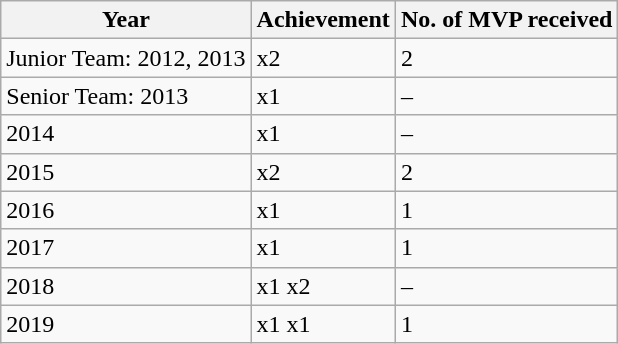<table class="wikitable">
<tr>
<th>Year</th>
<th>Achievement</th>
<th>No. of MVP received</th>
</tr>
<tr>
<td>Junior Team: 2012, 2013</td>
<td> x2</td>
<td>2</td>
</tr>
<tr>
<td>Senior Team: 2013</td>
<td> x1</td>
<td>–</td>
</tr>
<tr>
<td>2014</td>
<td> x1</td>
<td>–</td>
</tr>
<tr>
<td>2015</td>
<td> x2</td>
<td>2</td>
</tr>
<tr>
<td>2016</td>
<td> x1</td>
<td>1</td>
</tr>
<tr>
<td>2017</td>
<td> x1</td>
<td>1</td>
</tr>
<tr>
<td>2018</td>
<td> x1  x2</td>
<td>–</td>
</tr>
<tr>
<td>2019</td>
<td> x1  x1</td>
<td>1</td>
</tr>
</table>
